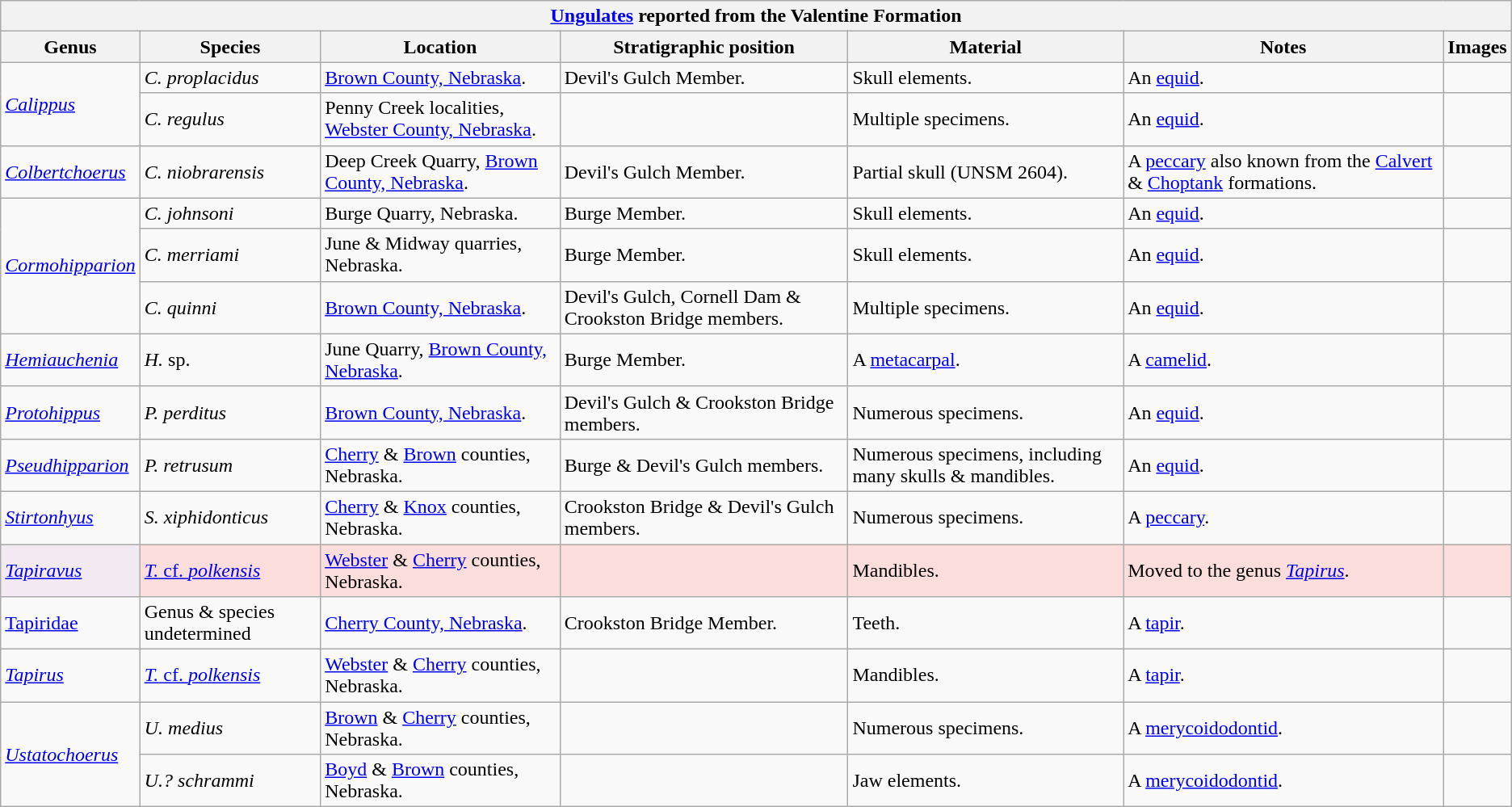<table class="wikitable" align="center">
<tr>
<th colspan="7" align="center"><strong><a href='#'>Ungulates</a> reported from the Valentine Formation</strong></th>
</tr>
<tr>
<th>Genus</th>
<th>Species</th>
<th>Location</th>
<th><strong>Stratigraphic position</strong></th>
<th><strong>Material</strong></th>
<th>Notes</th>
<th>Images</th>
</tr>
<tr>
<td rowspan=2><em><a href='#'>Calippus</a></em></td>
<td><em>C. proplacidus</em></td>
<td><a href='#'>Brown County, Nebraska</a>.</td>
<td>Devil's Gulch Member.</td>
<td>Skull elements.</td>
<td>An <a href='#'>equid</a>.</td>
<td></td>
</tr>
<tr>
<td><em>C. regulus</em></td>
<td>Penny Creek localities, <a href='#'>Webster County, Nebraska</a>.</td>
<td></td>
<td>Multiple specimens.</td>
<td>An <a href='#'>equid</a>.</td>
<td></td>
</tr>
<tr>
<td><em><a href='#'>Colbertchoerus</a></em></td>
<td><em>C. niobrarensis</em></td>
<td>Deep Creek Quarry, <a href='#'>Brown County, Nebraska</a>.</td>
<td>Devil's Gulch Member.</td>
<td>Partial skull (UNSM 2604).</td>
<td>A <a href='#'>peccary</a> also known from the <a href='#'>Calvert</a> & <a href='#'>Choptank</a> formations.</td>
<td></td>
</tr>
<tr>
<td rowspan="3"><em><a href='#'>Cormohipparion</a></em></td>
<td><em>C. johnsoni</em></td>
<td>Burge Quarry, Nebraska.</td>
<td>Burge Member.</td>
<td>Skull elements.</td>
<td>An <a href='#'>equid</a>.</td>
<td></td>
</tr>
<tr>
<td><em>C. merriami</em></td>
<td>June & Midway quarries, Nebraska.</td>
<td>Burge Member.</td>
<td>Skull elements.</td>
<td>An <a href='#'>equid</a>.</td>
<td></td>
</tr>
<tr>
<td><em>C. quinni</em></td>
<td><a href='#'>Brown County, Nebraska</a>.</td>
<td>Devil's Gulch, Cornell Dam & Crookston Bridge members.</td>
<td>Multiple specimens.</td>
<td>An <a href='#'>equid</a>.</td>
<td></td>
</tr>
<tr>
<td><em><a href='#'>Hemiauchenia</a></em></td>
<td><em>H.</em> sp.</td>
<td>June Quarry, <a href='#'>Brown County, Nebraska</a>.</td>
<td>Burge Member.</td>
<td>A <a href='#'>metacarpal</a>.</td>
<td>A <a href='#'>camelid</a>.</td>
<td></td>
</tr>
<tr>
<td><em><a href='#'>Protohippus</a></em></td>
<td><em>P. perditus</em></td>
<td><a href='#'>Brown County, Nebraska</a>.</td>
<td>Devil's Gulch & Crookston Bridge members.</td>
<td>Numerous specimens.</td>
<td>An <a href='#'>equid</a>.</td>
<td></td>
</tr>
<tr>
<td><em><a href='#'>Pseudhipparion</a></em></td>
<td><em>P. retrusum</em></td>
<td><a href='#'>Cherry</a> & <a href='#'>Brown</a> counties, Nebraska.</td>
<td>Burge & Devil's Gulch members.</td>
<td>Numerous specimens, including many skulls & mandibles.</td>
<td>An <a href='#'>equid</a>.</td>
<td></td>
</tr>
<tr>
<td><em><a href='#'>Stirtonhyus</a></em></td>
<td><em>S. xiphidonticus</em></td>
<td><a href='#'>Cherry</a> & <a href='#'>Knox</a> counties, Nebraska.</td>
<td>Crookston Bridge & Devil's Gulch members.</td>
<td>Numerous specimens.</td>
<td>A <a href='#'>peccary</a>.</td>
<td></td>
</tr>
<tr>
<td style="background:#f3e9f3;"><em><a href='#'>Tapiravus</a></em></td>
<td style="background:#fbdddb;"><a href='#'><em>T.</em> cf. <em>polkensis</em></a></td>
<td style="background:#fbdddb;"><a href='#'>Webster</a> & <a href='#'>Cherry</a> counties, Nebraska.</td>
<td style="background:#fbdddb;"></td>
<td style="background:#fbdddb;">Mandibles.</td>
<td style="background:#fbdddb;">Moved to the genus <em><a href='#'>Tapirus</a></em>.</td>
<td style="background:#fbdddb;"></td>
</tr>
<tr>
<td><a href='#'>Tapiridae</a></td>
<td>Genus & species undetermined</td>
<td><a href='#'>Cherry County, Nebraska</a>.</td>
<td>Crookston Bridge Member.</td>
<td>Teeth.</td>
<td>A <a href='#'>tapir</a>.</td>
<td></td>
</tr>
<tr>
<td><em><a href='#'>Tapirus</a></em></td>
<td><a href='#'><em>T.</em> cf. <em>polkensis</em></a></td>
<td><a href='#'>Webster</a> & <a href='#'>Cherry</a> counties, Nebraska.</td>
<td></td>
<td>Mandibles.</td>
<td>A <a href='#'>tapir</a>.</td>
<td></td>
</tr>
<tr>
<td rowspan=2><em><a href='#'>Ustatochoerus</a></em></td>
<td><em>U. medius</em></td>
<td><a href='#'>Brown</a> & <a href='#'>Cherry</a> counties, Nebraska.</td>
<td></td>
<td>Numerous specimens.</td>
<td>A <a href='#'>merycoidodontid</a>.</td>
<td></td>
</tr>
<tr>
<td><em>U.? schrammi</em></td>
<td><a href='#'>Boyd</a> & <a href='#'>Brown</a> counties, Nebraska.</td>
<td></td>
<td>Jaw elements.</td>
<td>A <a href='#'>merycoidodontid</a>.</td>
<td></td>
</tr>
</table>
